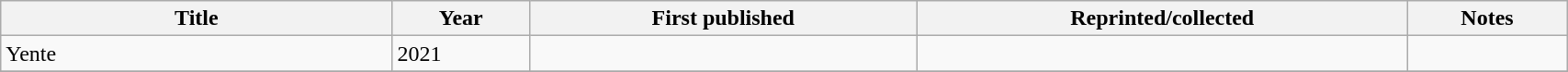<table class='wikitable sortable' width='90%'>
<tr>
<th width=25%>Title</th>
<th>Year</th>
<th>First published</th>
<th>Reprinted/collected</th>
<th>Notes</th>
</tr>
<tr>
<td>Yente</td>
<td>2021</td>
<td></td>
<td></td>
<td></td>
</tr>
<tr>
</tr>
</table>
